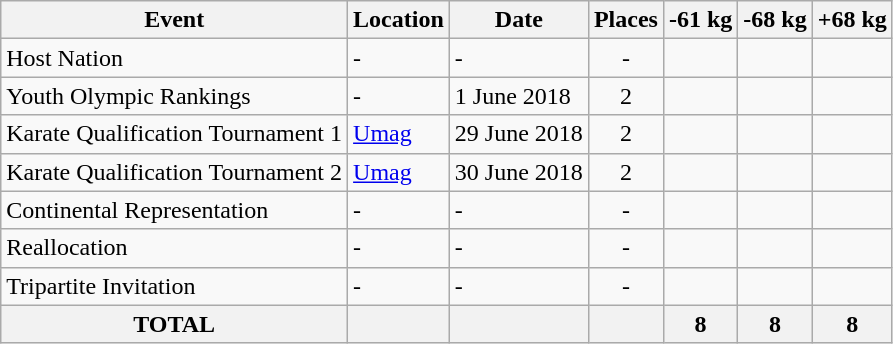<table class="wikitable">
<tr>
<th>Event</th>
<th>Location</th>
<th>Date</th>
<th>Places</th>
<th>-61 kg</th>
<th>-68 kg</th>
<th>+68 kg</th>
</tr>
<tr>
<td>Host Nation</td>
<td>-</td>
<td>-</td>
<td align="center">-</td>
<td></td>
<td></td>
<td></td>
</tr>
<tr>
<td>Youth Olympic Rankings</td>
<td>-</td>
<td>1 June 2018</td>
<td align="center">2</td>
<td><br></td>
<td><br></td>
<td><br></td>
</tr>
<tr>
<td>Karate Qualification Tournament 1</td>
<td> <a href='#'>Umag</a></td>
<td>29 June 2018</td>
<td align="center">2</td>
<td><br></td>
<td><br></td>
<td><br></td>
</tr>
<tr>
<td>Karate Qualification Tournament 2</td>
<td> <a href='#'>Umag</a></td>
<td>30 June 2018</td>
<td align="center">2</td>
<td><br></td>
<td><br></td>
<td><br></td>
</tr>
<tr>
<td>Continental Representation</td>
<td>-</td>
<td>-</td>
<td align="center">-</td>
<td></td>
<td></td>
<td></td>
</tr>
<tr>
<td>Reallocation</td>
<td>-</td>
<td>-</td>
<td align="center">-</td>
<td></td>
<td></td>
<td></td>
</tr>
<tr>
<td>Tripartite Invitation</td>
<td>-</td>
<td>-</td>
<td align="center">-</td>
<td></td>
<td></td>
<td></td>
</tr>
<tr>
<th>TOTAL</th>
<th></th>
<th></th>
<th></th>
<th>8</th>
<th>8</th>
<th>8</th>
</tr>
</table>
